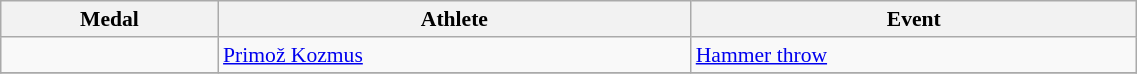<table class="wikitable" style="font-size:90%" width=60%>
<tr>
<th>Medal</th>
<th>Athlete</th>
<th>Event</th>
</tr>
<tr>
<td></td>
<td><a href='#'>Primož Kozmus</a></td>
<td><a href='#'>Hammer throw</a></td>
</tr>
<tr>
</tr>
</table>
